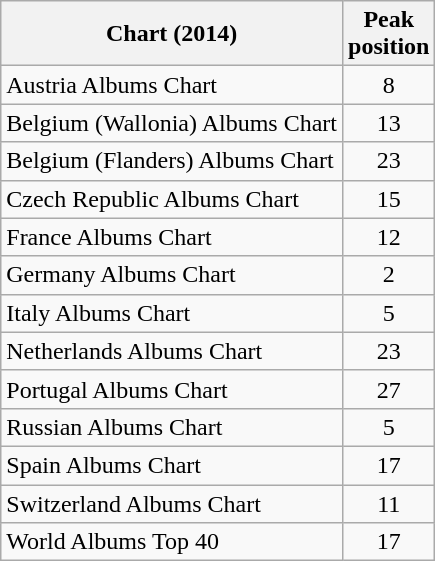<table class="wikitable">
<tr>
<th align="left">Chart (2014)</th>
<th align="left">Peak<br>position</th>
</tr>
<tr>
<td align="left">Austria Albums Chart</td>
<td align="center">8</td>
</tr>
<tr>
<td align="left">Belgium (Wallonia) Albums Chart</td>
<td align="center">13</td>
</tr>
<tr>
<td align="left">Belgium (Flanders) Albums Chart</td>
<td align="center">23</td>
</tr>
<tr>
<td align="left">Czech Republic Albums Chart</td>
<td align="center">15</td>
</tr>
<tr>
<td align="left">France Albums Chart</td>
<td align="center">12</td>
</tr>
<tr>
<td align="left">Germany Albums Chart</td>
<td align="center">2</td>
</tr>
<tr>
<td align="left">Italy Albums Chart</td>
<td align="center">5</td>
</tr>
<tr>
<td align="left">Netherlands Albums Chart</td>
<td align="center">23</td>
</tr>
<tr>
<td align="left">Portugal Albums Chart</td>
<td align="center">27</td>
</tr>
<tr>
<td align="left">Russian Albums Chart</td>
<td align="center">5</td>
</tr>
<tr>
<td align="left">Spain Albums Chart</td>
<td align="center">17</td>
</tr>
<tr>
<td align="left">Switzerland Albums Chart</td>
<td align="center">11</td>
</tr>
<tr>
<td align="left">World Albums Top 40</td>
<td align="center">17</td>
</tr>
</table>
